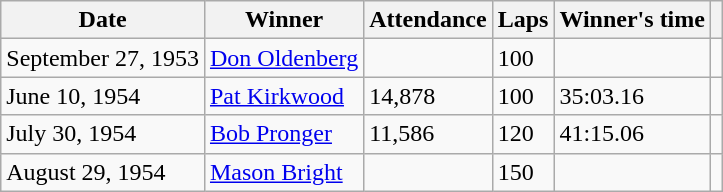<table class="wikitable">
<tr>
<th>Date</th>
<th>Winner</th>
<th>Attendance</th>
<th>Laps</th>
<th>Winner's time</th>
<th></th>
</tr>
<tr>
<td>September 27, 1953</td>
<td><a href='#'>Don Oldenberg</a></td>
<td></td>
<td>100</td>
<td></td>
<td></td>
</tr>
<tr>
<td>June 10, 1954</td>
<td><a href='#'>Pat Kirkwood</a></td>
<td>14,878</td>
<td>100</td>
<td>35:03.16</td>
<td></td>
</tr>
<tr>
<td>July 30, 1954</td>
<td><a href='#'>Bob Pronger</a></td>
<td>11,586</td>
<td>120</td>
<td>41:15.06</td>
<td></td>
</tr>
<tr>
<td>August 29, 1954</td>
<td><a href='#'>Mason Bright</a></td>
<td></td>
<td>150</td>
<td></td>
<td></td>
</tr>
</table>
